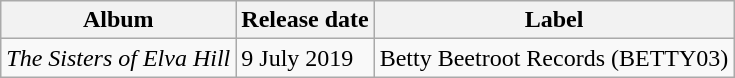<table class="wikitable">
<tr>
<th>Album</th>
<th>Release date</th>
<th>Label</th>
</tr>
<tr>
<td><em>The Sisters of Elva Hill</em></td>
<td>9 July 2019</td>
<td>Betty Beetroot Records (BETTY03)</td>
</tr>
</table>
